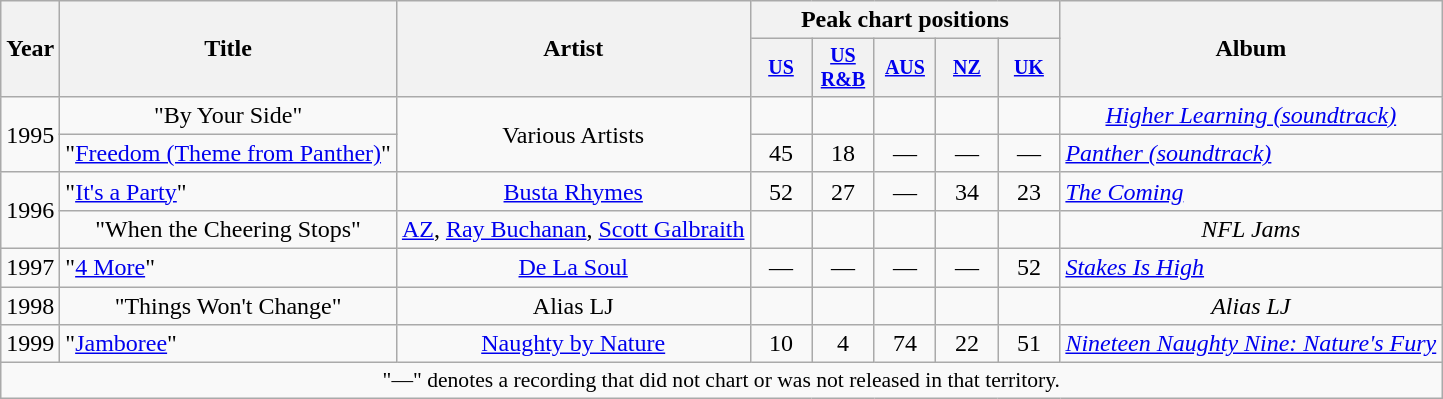<table class="wikitable" style="text-align:center;">
<tr>
<th rowspan="2">Year</th>
<th rowspan="2">Title</th>
<th rowspan="2">Artist</th>
<th colspan="5">Peak chart positions</th>
<th rowspan="2">Album</th>
</tr>
<tr style="font-size:smaller;">
<th style="width:35px;"><a href='#'>US</a><br></th>
<th style="width:35px;"><a href='#'>US<br>R&B</a><br></th>
<th style="width:35px;"><a href='#'>AUS</a><br></th>
<th style="width:35px;"><a href='#'>NZ</a><br></th>
<th style="width:35px;"><a href='#'>UK</a><br></th>
</tr>
<tr>
<td rowspan="2">1995</td>
<td>"By Your Side"</td>
<td rowspan="2">Various Artists</td>
<td></td>
<td></td>
<td></td>
<td></td>
<td></td>
<td><em><a href='#'>Higher Learning (soundtrack)</a></em></td>
</tr>
<tr>
<td style="text-align:left;">"<a href='#'>Freedom (Theme from Panther)</a>"</td>
<td>45</td>
<td>18</td>
<td>—</td>
<td>—</td>
<td>—</td>
<td style="text-align:left;"><em><a href='#'>Panther (soundtrack)</a></em></td>
</tr>
<tr>
<td rowspan="2">1996</td>
<td style="text-align:left;">"<a href='#'>It's a Party</a>"</td>
<td><a href='#'>Busta Rhymes</a></td>
<td>52</td>
<td>27</td>
<td>—</td>
<td>34</td>
<td>23</td>
<td style="text-align:left;"><em><a href='#'>The Coming</a></em></td>
</tr>
<tr>
<td>"When the Cheering Stops"</td>
<td><a href='#'>AZ</a>, <a href='#'>Ray Buchanan</a>, <a href='#'>Scott Galbraith</a></td>
<td></td>
<td></td>
<td></td>
<td></td>
<td></td>
<td><em>NFL Jams</em></td>
</tr>
<tr>
<td>1997</td>
<td style="text-align:left;">"<a href='#'>4 More</a>"</td>
<td><a href='#'>De La Soul</a></td>
<td>—</td>
<td>—</td>
<td>—</td>
<td>—</td>
<td>52</td>
<td style="text-align:left;"><em><a href='#'>Stakes Is High</a></em></td>
</tr>
<tr>
<td>1998</td>
<td>"Things Won't Change"</td>
<td>Alias LJ</td>
<td></td>
<td></td>
<td></td>
<td></td>
<td></td>
<td><em>Alias LJ</em></td>
</tr>
<tr>
<td>1999</td>
<td style="text-align:left;">"<a href='#'>Jamboree</a>"</td>
<td><a href='#'>Naughty by Nature</a></td>
<td>10</td>
<td>4</td>
<td>74</td>
<td>22</td>
<td>51</td>
<td style="text-align:left;"><em><a href='#'>Nineteen Naughty Nine: Nature's Fury</a></em></td>
</tr>
<tr>
<td colspan="15" style="font-size:90%">"—" denotes a recording that did not chart or was not released in that territory.</td>
</tr>
</table>
